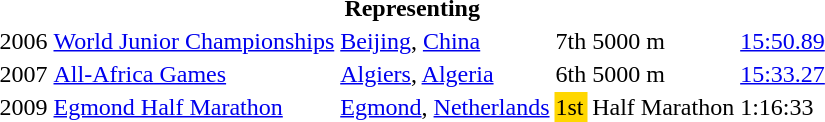<table>
<tr>
<th colspan="6">Representing </th>
</tr>
<tr>
<td>2006</td>
<td><a href='#'>World Junior Championships</a></td>
<td><a href='#'>Beijing</a>, <a href='#'>China</a></td>
<td>7th</td>
<td>5000 m</td>
<td><a href='#'>15:50.89</a></td>
</tr>
<tr>
<td>2007</td>
<td><a href='#'>All-Africa Games</a></td>
<td><a href='#'>Algiers</a>, <a href='#'>Algeria</a></td>
<td>6th</td>
<td>5000 m</td>
<td><a href='#'>15:33.27</a></td>
</tr>
<tr>
<td>2009</td>
<td><a href='#'>Egmond Half Marathon</a></td>
<td><a href='#'>Egmond</a>, <a href='#'>Netherlands</a></td>
<td bgcolor="gold">1st</td>
<td>Half Marathon</td>
<td>1:16:33</td>
</tr>
</table>
